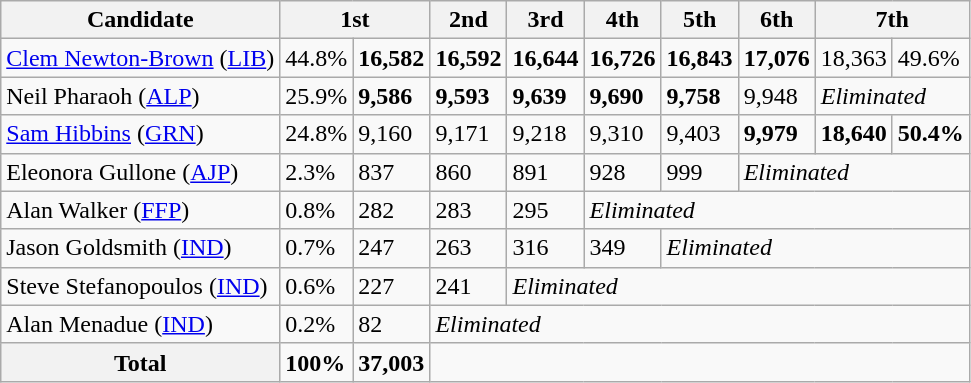<table class="wikitable sortable">
<tr>
<th>Candidate</th>
<th colspan="2">1st</th>
<th>2nd</th>
<th>3rd</th>
<th>4th</th>
<th>5th</th>
<th>6th</th>
<th colspan="2">7th</th>
</tr>
<tr>
<td><a href='#'>Clem Newton-Brown</a> (<a href='#'>LIB</a>)</td>
<td>44.8%</td>
<td><strong>16,582</strong></td>
<td><strong>16,592</strong></td>
<td><strong>16,644</strong></td>
<td><strong>16,726</strong></td>
<td><strong>16,843</strong></td>
<td><strong>17,076</strong></td>
<td>18,363</td>
<td>49.6%</td>
</tr>
<tr>
<td>Neil Pharaoh (<a href='#'>ALP</a>)</td>
<td>25.9%</td>
<td><strong>9,586</strong></td>
<td><strong>9,593</strong></td>
<td><strong>9,639</strong></td>
<td><strong>9,690</strong></td>
<td><strong>9,758</strong></td>
<td>9,948</td>
<td colspan="2"><em>Eliminated</em></td>
</tr>
<tr>
<td><a href='#'>Sam Hibbins</a> (<a href='#'>GRN</a>)</td>
<td>24.8%</td>
<td>9,160</td>
<td>9,171</td>
<td>9,218</td>
<td>9,310</td>
<td>9,403</td>
<td><strong>9,979</strong></td>
<td><strong>18,640</strong></td>
<td><strong>50.4%</strong></td>
</tr>
<tr>
<td>Eleonora Gullone (<a href='#'>AJP</a>)</td>
<td>2.3%</td>
<td>837</td>
<td>860</td>
<td>891</td>
<td>928</td>
<td>999</td>
<td colspan="3"><em>Eliminated</em></td>
</tr>
<tr>
<td>Alan Walker (<a href='#'>FFP</a>)</td>
<td>0.8%</td>
<td>282</td>
<td>283</td>
<td>295</td>
<td colspan="5"><em>Eliminated</em></td>
</tr>
<tr>
<td>Jason Goldsmith (<a href='#'>IND</a>)</td>
<td>0.7%</td>
<td>247</td>
<td>263</td>
<td>316</td>
<td>349</td>
<td colspan="4"><em>Eliminated</em></td>
</tr>
<tr>
<td>Steve Stefanopoulos (<a href='#'>IND</a>)</td>
<td>0.6%</td>
<td>227</td>
<td>241</td>
<td colspan="6"><em>Eliminated</em></td>
</tr>
<tr>
<td>Alan Menadue (<a href='#'>IND</a>)</td>
<td>0.2%</td>
<td>82</td>
<td colspan="7"><em>Eliminated</em></td>
</tr>
<tr>
<th>Total</th>
<td><strong>100%</strong></td>
<td><strong>37,003</strong></td>
</tr>
</table>
